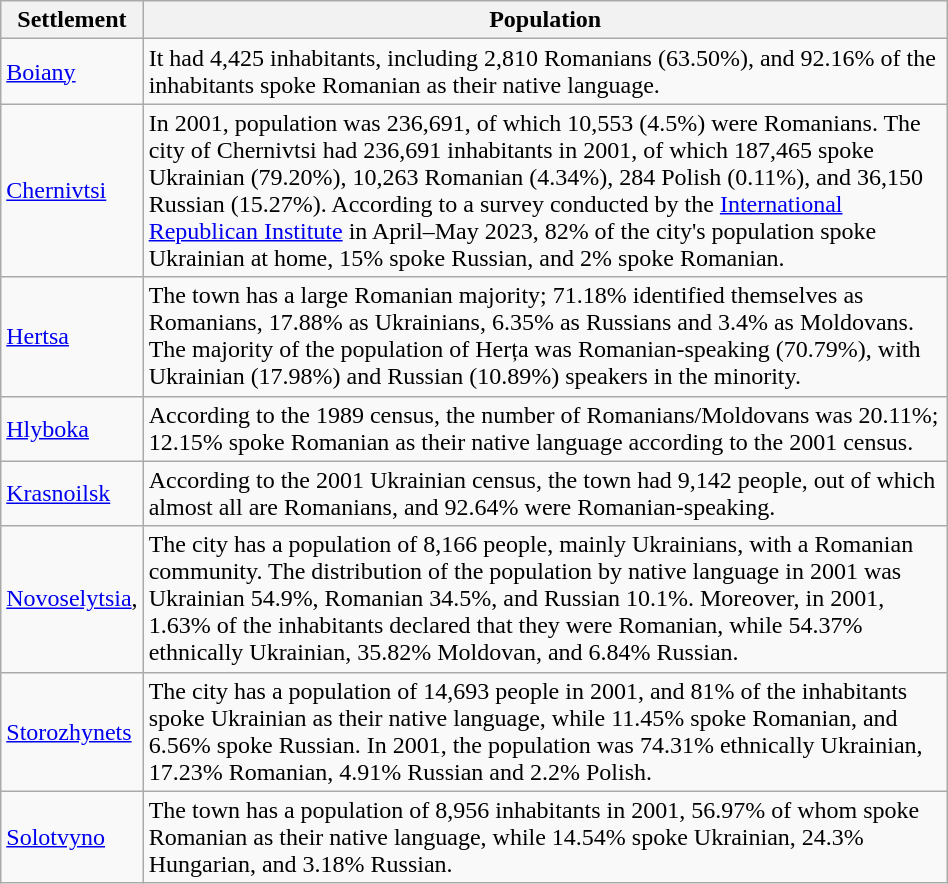<table class="wikitable" width=50%>
<tr>
<th>Settlement</th>
<th>Population</th>
</tr>
<tr>
<td><a href='#'>Boiany</a></td>
<td>It had 4,425 inhabitants, including 2,810 Romanians (63.50%), and 92.16% of the inhabitants spoke Romanian as their native language.</td>
</tr>
<tr>
<td><a href='#'>Chernivtsi</a></td>
<td>In 2001, population was 236,691, of which 10,553 (4.5%) were Romanians. The city of Chernivtsi had 236,691 inhabitants in 2001, of which 187,465 spoke Ukrainian (79.20%), 10,263 Romanian (4.34%), 284 Polish (0.11%), and 36,150 Russian (15.27%). According to a survey conducted by the <a href='#'>International Republican Institute</a> in April–May 2023, 82% of the city's population spoke Ukrainian at home, 15% spoke Russian, and 2% spoke Romanian.</td>
</tr>
<tr>
<td><a href='#'>Hertsa</a></td>
<td>The town has a large Romanian majority; 71.18% identified themselves as Romanians, 17.88% as Ukrainians, 6.35% as Russians and 3.4% as Moldovans. The majority of the population of Herța was Romanian-speaking (70.79%), with Ukrainian (17.98%) and Russian (10.89%) speakers in the minority.</td>
</tr>
<tr>
<td><a href='#'>Hlyboka</a></td>
<td>According to the 1989 census, the number of Romanians/Moldovans was 20.11%; 12.15% spoke Romanian as their native language according to the 2001 census.</td>
</tr>
<tr>
<td><a href='#'>Krasnoilsk</a></td>
<td>According to the 2001 Ukrainian census, the town had 9,142 people, out of which almost all are Romanians, and 92.64% were Romanian-speaking.</td>
</tr>
<tr>
<td><a href='#'>Novoselytsia</a>,</td>
<td>The city has a population of 8,166 people, mainly Ukrainians, with a Romanian community. The distribution of the population by native language in 2001 was Ukrainian 54.9%, Romanian 34.5%, and Russian 10.1%. Moreover, in 2001, 1.63% of the inhabitants declared that they were Romanian, while 54.37% ethnically Ukrainian, 35.82% Moldovan, and 6.84% Russian.</td>
</tr>
<tr>
<td><a href='#'>Storozhynets</a></td>
<td>The city has a population of 14,693 people in 2001, and 81% of the inhabitants spoke Ukrainian as their native language, while 11.45% spoke Romanian, and 6.56% spoke Russian. In 2001, the population was 74.31% ethnically Ukrainian, 17.23% Romanian, 4.91% Russian and 2.2% Polish.</td>
</tr>
<tr>
<td><a href='#'>Solotvyno</a></td>
<td>The town has a population of 8,956 inhabitants in 2001, 56.97% of whom spoke Romanian as their native language, while 14.54% spoke Ukrainian, 24.3% Hungarian, and 3.18% Russian.</td>
</tr>
</table>
